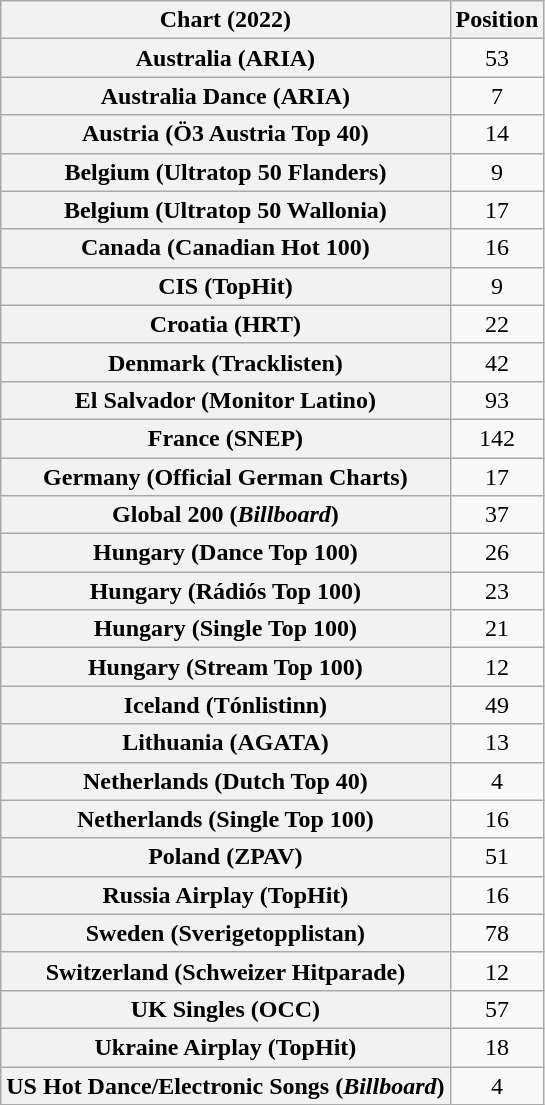<table class="wikitable sortable plainrowheaders" style="text-align:center">
<tr>
<th scope="col">Chart (2022)</th>
<th scope="col">Position</th>
</tr>
<tr>
<th scope="row">Australia (ARIA)</th>
<td>53</td>
</tr>
<tr>
<th scope="row">Australia Dance (ARIA)</th>
<td>7</td>
</tr>
<tr>
<th scope="row">Austria (Ö3 Austria Top 40)</th>
<td>14</td>
</tr>
<tr>
<th scope="row">Belgium (Ultratop 50 Flanders)</th>
<td>9</td>
</tr>
<tr>
<th scope="row">Belgium (Ultratop 50 Wallonia)</th>
<td>17</td>
</tr>
<tr>
<th scope="row">Canada (Canadian Hot 100)</th>
<td>16</td>
</tr>
<tr>
<th scope="row">CIS (TopHit)</th>
<td>9</td>
</tr>
<tr>
<th scope="row">Croatia (HRT)</th>
<td>22</td>
</tr>
<tr>
<th scope="row">Denmark (Tracklisten)</th>
<td>42</td>
</tr>
<tr>
<th scope="row">El Salvador (Monitor Latino)</th>
<td>93</td>
</tr>
<tr>
<th scope="row">France (SNEP)</th>
<td>142</td>
</tr>
<tr>
<th scope="row">Germany (Official German Charts)</th>
<td>17</td>
</tr>
<tr>
<th scope="row">Global 200 (<em>Billboard</em>)</th>
<td>37</td>
</tr>
<tr>
<th scope="row">Hungary (Dance Top 100)</th>
<td>26</td>
</tr>
<tr>
<th scope="row">Hungary (Rádiós Top 100)</th>
<td>23</td>
</tr>
<tr>
<th scope="row">Hungary (Single Top 100)</th>
<td>21</td>
</tr>
<tr>
<th scope="row">Hungary (Stream Top 100)</th>
<td>12</td>
</tr>
<tr>
<th scope="row">Iceland (Tónlistinn)</th>
<td>49</td>
</tr>
<tr>
<th scope="row">Lithuania (AGATA)</th>
<td>13</td>
</tr>
<tr>
<th scope="row">Netherlands (Dutch Top 40)</th>
<td>4</td>
</tr>
<tr>
<th scope="row">Netherlands (Single Top 100)</th>
<td>16</td>
</tr>
<tr>
<th scope="row">Poland (ZPAV)</th>
<td>51</td>
</tr>
<tr>
<th scope="row">Russia Airplay (TopHit)</th>
<td>16</td>
</tr>
<tr>
<th scope="row">Sweden (Sverigetopplistan)</th>
<td>78</td>
</tr>
<tr>
<th scope="row">Switzerland (Schweizer Hitparade)</th>
<td>12</td>
</tr>
<tr>
<th scope="row">UK Singles (OCC)</th>
<td>57</td>
</tr>
<tr>
<th scope="row">Ukraine Airplay (TopHit)</th>
<td>18</td>
</tr>
<tr>
<th scope="row">US Hot Dance/Electronic Songs (<em>Billboard</em>)</th>
<td>4</td>
</tr>
</table>
